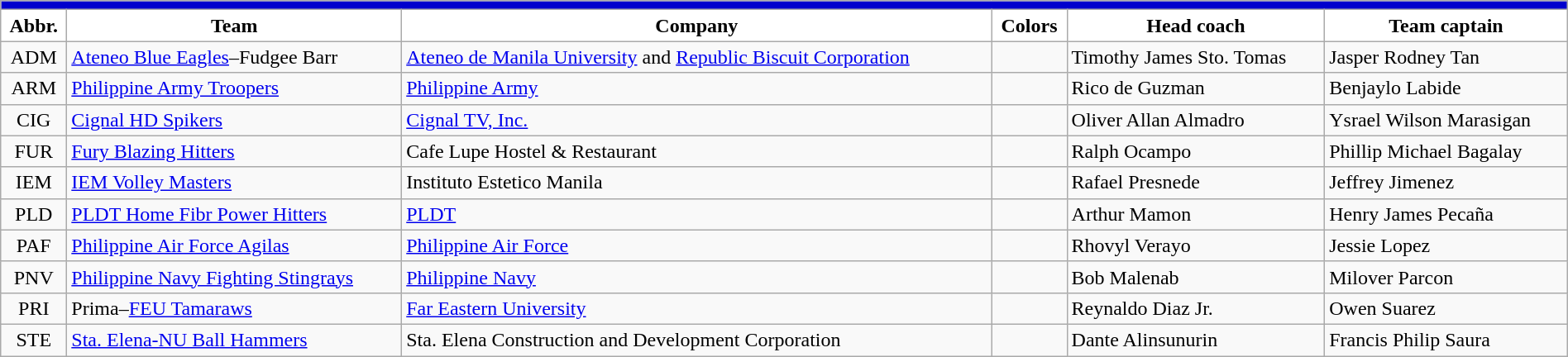<table class="wikitable" style="width:100%; text-align:left">
<tr>
<th style=background:#0000CD colspan=6><span><a href='#'></a></span></th>
</tr>
<tr>
<th style="background:white">Abbr.</th>
<th style="background:white">Team</th>
<th style="background:white">Company</th>
<th style="background:white">Colors</th>
<th style="background:white">Head coach</th>
<th style="background:white">Team captain</th>
</tr>
<tr>
<td style="text-align:center;">ADM</td>
<td><a href='#'>Ateneo Blue Eagles</a>–Fudgee Barr</td>
<td><a href='#'>Ateneo de Manila University</a> and <a href='#'>Republic Biscuit Corporation</a></td>
<td style="text-align:center;"> </td>
<td>Timothy James Sto. Tomas</td>
<td>Jasper Rodney Tan</td>
</tr>
<tr>
<td style="text-align:center;">ARM</td>
<td><a href='#'>Philippine Army Troopers</a></td>
<td><a href='#'>Philippine Army</a></td>
<td style="text-align:center;">  </td>
<td>Rico de Guzman</td>
<td>Benjaylo Labide</td>
</tr>
<tr>
<td style="text-align:center;">CIG</td>
<td><a href='#'>Cignal HD Spikers</a></td>
<td><a href='#'>Cignal TV, Inc.</a></td>
<td style="text-align:center;"> </td>
<td>Oliver Allan Almadro</td>
<td>Ysrael Wilson Marasigan</td>
</tr>
<tr>
<td style="text-align:center;">FUR</td>
<td><a href='#'>Fury Blazing Hitters</a></td>
<td>Cafe Lupe Hostel & Restaurant</td>
<td style="text-align:center;">  </td>
<td>Ralph Ocampo</td>
<td>Phillip Michael Bagalay</td>
</tr>
<tr>
<td style="text-align:center;">IEM</td>
<td><a href='#'>IEM Volley Masters</a></td>
<td>Instituto Estetico Manila</td>
<td style="text-align:center;"> </td>
<td>Rafael Presnede</td>
<td>Jeffrey Jimenez</td>
</tr>
<tr>
<td style="text-align:center;">PLD</td>
<td><a href='#'>PLDT Home Fibr Power Hitters</a></td>
<td><a href='#'>PLDT</a></td>
<td style="text-align:center;">  </td>
<td>Arthur Mamon</td>
<td>Henry James Pecaña</td>
</tr>
<tr>
<td style="text-align:center;">PAF</td>
<td><a href='#'>Philippine Air Force Agilas</a></td>
<td><a href='#'>Philippine Air Force</a></td>
<td style="text-align:center;"> </td>
<td>Rhovyl Verayo</td>
<td>Jessie Lopez</td>
</tr>
<tr>
<td style="text-align:center;">PNV</td>
<td><a href='#'>Philippine Navy Fighting Stingrays</a></td>
<td><a href='#'>Philippine Navy</a></td>
<td style="text-align:center;"> </td>
<td>Bob Malenab</td>
<td>Milover Parcon</td>
</tr>
<tr>
<td style="text-align:center;">PRI</td>
<td>Prima–<a href='#'>FEU Tamaraws</a></td>
<td><a href='#'>Far Eastern University</a></td>
<td style="text-align:center;"> </td>
<td>Reynaldo Diaz Jr.</td>
<td>Owen Suarez</td>
</tr>
<tr>
<td style="text-align:center;">STE</td>
<td><a href='#'>Sta. Elena-NU Ball Hammers</a></td>
<td>Sta. Elena Construction and Development Corporation</td>
<td style="text-align:center;">  </td>
<td>Dante Alinsunurin</td>
<td>Francis Philip Saura</td>
</tr>
</table>
